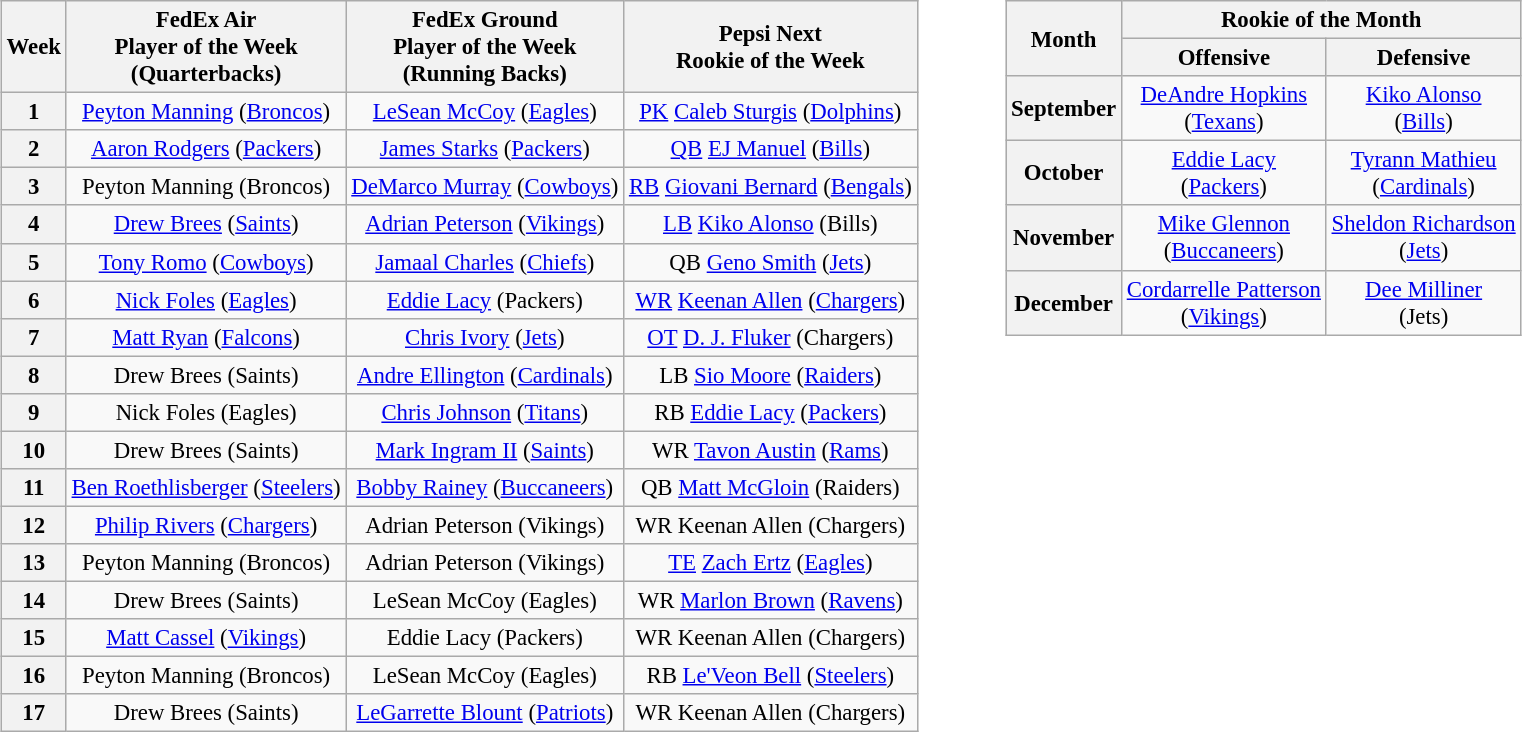<table border=0>
<tr valign="top">
<td><br><table class="wikitable" style="font-size: 95%; text-align: center;">
<tr>
<th>Week</th>
<th>FedEx Air<br>Player of the Week<br>(Quarterbacks)</th>
<th>FedEx Ground<br>Player of the Week<br>(Running Backs)</th>
<th>Pepsi Next<br>Rookie of the Week<br></th>
</tr>
<tr>
<th>1</th>
<td><a href='#'>Peyton Manning</a> (<a href='#'>Broncos</a>)</td>
<td><a href='#'>LeSean McCoy</a> (<a href='#'>Eagles</a>)</td>
<td><a href='#'>PK</a> <a href='#'>Caleb Sturgis</a> (<a href='#'>Dolphins</a>)</td>
</tr>
<tr>
<th>2</th>
<td><a href='#'>Aaron Rodgers</a> (<a href='#'>Packers</a>)</td>
<td><a href='#'>James Starks</a> (<a href='#'>Packers</a>)</td>
<td><a href='#'>QB</a> <a href='#'>EJ Manuel</a> (<a href='#'>Bills</a>)</td>
</tr>
<tr>
<th>3</th>
<td>Peyton Manning (Broncos)</td>
<td><a href='#'>DeMarco Murray</a> (<a href='#'>Cowboys</a>)</td>
<td><a href='#'>RB</a> <a href='#'>Giovani Bernard</a> (<a href='#'>Bengals</a>)</td>
</tr>
<tr>
<th>4</th>
<td><a href='#'>Drew Brees</a> (<a href='#'>Saints</a>)</td>
<td><a href='#'>Adrian Peterson</a> (<a href='#'>Vikings</a>)</td>
<td><a href='#'>LB</a> <a href='#'>Kiko Alonso</a> (Bills)</td>
</tr>
<tr>
<th>5</th>
<td><a href='#'>Tony Romo</a> (<a href='#'>Cowboys</a>)</td>
<td><a href='#'>Jamaal Charles</a> (<a href='#'>Chiefs</a>)</td>
<td>QB <a href='#'>Geno Smith</a> (<a href='#'>Jets</a>)</td>
</tr>
<tr>
<th>6</th>
<td><a href='#'>Nick Foles</a> (<a href='#'>Eagles</a>)</td>
<td><a href='#'>Eddie Lacy</a> (Packers)</td>
<td><a href='#'>WR</a> <a href='#'>Keenan Allen</a> (<a href='#'>Chargers</a>)</td>
</tr>
<tr>
<th>7</th>
<td><a href='#'>Matt Ryan</a> (<a href='#'>Falcons</a>)</td>
<td><a href='#'>Chris Ivory</a> (<a href='#'>Jets</a>)</td>
<td><a href='#'>OT</a> <a href='#'>D. J. Fluker</a> (Chargers)</td>
</tr>
<tr>
<th>8</th>
<td>Drew Brees (Saints)</td>
<td><a href='#'>Andre Ellington</a> (<a href='#'>Cardinals</a>)</td>
<td>LB <a href='#'>Sio Moore</a> (<a href='#'>Raiders</a>)</td>
</tr>
<tr>
<th>9</th>
<td>Nick Foles (Eagles)</td>
<td><a href='#'>Chris Johnson</a> (<a href='#'>Titans</a>)</td>
<td>RB <a href='#'>Eddie Lacy</a> (<a href='#'>Packers</a>)</td>
</tr>
<tr>
<th>10</th>
<td>Drew Brees (Saints)</td>
<td><a href='#'>Mark Ingram II</a> (<a href='#'>Saints</a>)</td>
<td>WR <a href='#'>Tavon Austin</a> (<a href='#'>Rams</a>)</td>
</tr>
<tr>
<th>11</th>
<td><a href='#'>Ben Roethlisberger</a> (<a href='#'>Steelers</a>)</td>
<td><a href='#'>Bobby Rainey</a> (<a href='#'>Buccaneers</a>)</td>
<td>QB <a href='#'>Matt McGloin</a> (Raiders)</td>
</tr>
<tr>
<th>12</th>
<td><a href='#'>Philip Rivers</a> (<a href='#'>Chargers</a>)</td>
<td>Adrian Peterson (Vikings)</td>
<td>WR Keenan Allen (Chargers)</td>
</tr>
<tr>
<th>13</th>
<td>Peyton Manning (Broncos)</td>
<td>Adrian Peterson (Vikings)</td>
<td><a href='#'>TE</a> <a href='#'>Zach Ertz</a> (<a href='#'>Eagles</a>)</td>
</tr>
<tr>
<th>14</th>
<td>Drew Brees (Saints)</td>
<td>LeSean McCoy (Eagles)</td>
<td>WR <a href='#'>Marlon Brown</a> (<a href='#'>Ravens</a>)</td>
</tr>
<tr>
<th>15</th>
<td><a href='#'>Matt Cassel</a> (<a href='#'>Vikings</a>)</td>
<td>Eddie Lacy (Packers)</td>
<td>WR Keenan Allen (Chargers)</td>
</tr>
<tr>
<th>16</th>
<td>Peyton Manning (Broncos)</td>
<td>LeSean McCoy (Eagles)</td>
<td>RB <a href='#'>Le'Veon Bell</a> (<a href='#'>Steelers</a>)</td>
</tr>
<tr>
<th>17</th>
<td>Drew Brees (Saints)</td>
<td><a href='#'>LeGarrette Blount</a> (<a href='#'>Patriots</a>)</td>
<td>WR Keenan Allen (Chargers)</td>
</tr>
</table>
</td>
<td style="padding-left:40px;"><br><table class="wikitable" style="font-size: 95%; text-align: center;">
<tr>
<th rowspan=2>Month</th>
<th colspan=2>Rookie of the Month</th>
</tr>
<tr>
<th>Offensive</th>
<th>Defensive</th>
</tr>
<tr>
<th>September</th>
<td><a href='#'>DeAndre Hopkins</a><br>(<a href='#'>Texans</a>)</td>
<td><a href='#'>Kiko Alonso</a><br>(<a href='#'>Bills</a>)</td>
</tr>
<tr>
<th>October</th>
<td><a href='#'>Eddie Lacy</a><br>(<a href='#'>Packers</a>)</td>
<td><a href='#'>Tyrann Mathieu</a><br>(<a href='#'>Cardinals</a>)</td>
</tr>
<tr>
<th>November</th>
<td><a href='#'>Mike Glennon</a><br>(<a href='#'>Buccaneers</a>)</td>
<td><a href='#'>Sheldon Richardson</a><br>(<a href='#'>Jets</a>)</td>
</tr>
<tr>
<th>December</th>
<td><a href='#'>Cordarrelle Patterson</a><br>(<a href='#'>Vikings</a>)</td>
<td><a href='#'>Dee Milliner</a><br>(Jets)</td>
</tr>
</table>
</td>
</tr>
</table>
